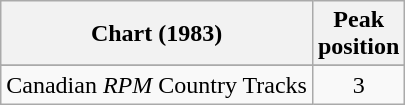<table class="wikitable sortable">
<tr>
<th align="left">Chart (1983)</th>
<th align="center">Peak<br>position</th>
</tr>
<tr>
</tr>
<tr>
<td align="left">Canadian <em>RPM</em> Country Tracks</td>
<td align="center">3</td>
</tr>
</table>
